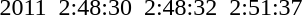<table>
<tr>
<td>2011</td>
<td></td>
<td>2:48:30</td>
<td></td>
<td>2:48:32</td>
<td></td>
<td>2:51:37</td>
</tr>
</table>
